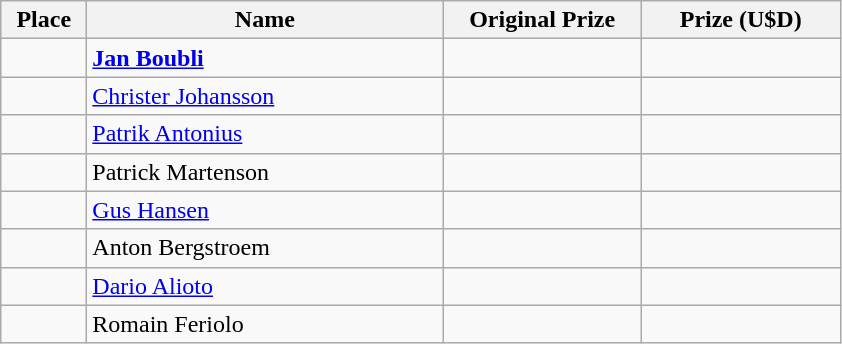<table class="wikitable">
<tr>
<th width="50">Place</th>
<th width="230">Name</th>
<th width="125">Original Prize</th>
<th width="125">Prize (U$D)</th>
</tr>
<tr>
<td></td>
<td> <strong><a href='#'>Jan Boubli</a></strong></td>
<td></td>
<td></td>
</tr>
<tr>
<td></td>
<td> <a href='#'>Christer Johansson</a></td>
<td></td>
<td></td>
</tr>
<tr>
<td></td>
<td> <a href='#'>Patrik Antonius</a></td>
<td></td>
<td></td>
</tr>
<tr>
<td></td>
<td> Patrick Martenson</td>
<td></td>
<td></td>
</tr>
<tr>
<td></td>
<td> <a href='#'>Gus Hansen</a></td>
<td></td>
<td></td>
</tr>
<tr>
<td></td>
<td> Anton Bergstroem</td>
<td></td>
<td></td>
</tr>
<tr>
<td></td>
<td> <a href='#'>Dario Alioto</a></td>
<td></td>
<td></td>
</tr>
<tr>
<td></td>
<td> Romain Feriolo</td>
<td></td>
<td></td>
</tr>
</table>
